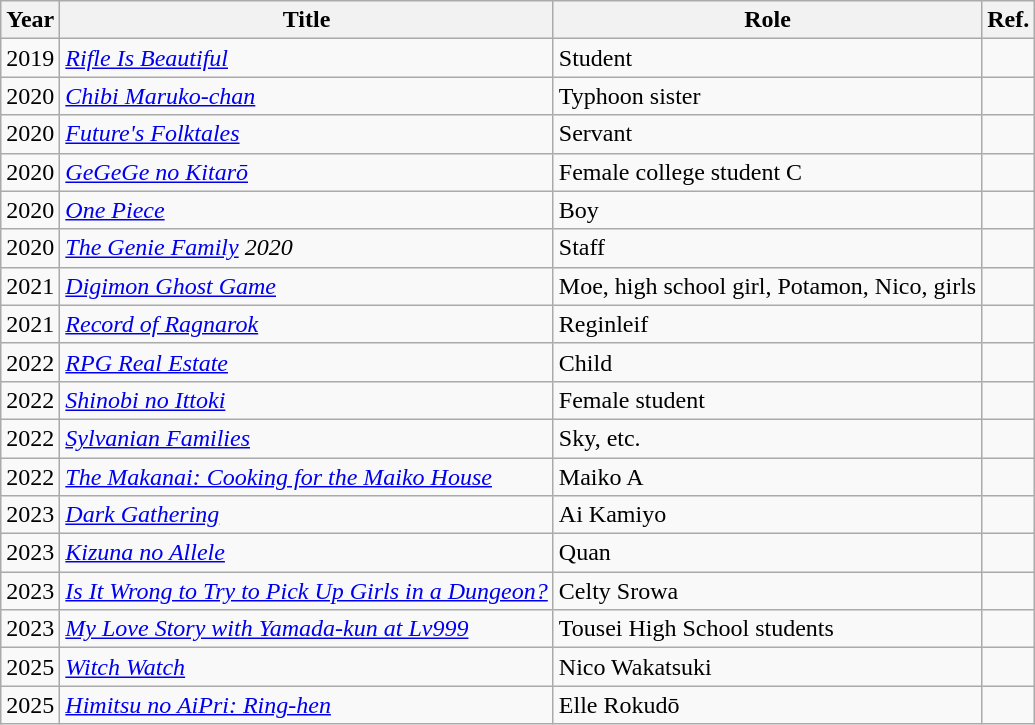<table class="wikitable sortable plainrowheaders">
<tr>
<th scope="col">Year</th>
<th scope="col">Title</th>
<th scope="col">Role</th>
<th scope="col" class="unsortable">Ref.</th>
</tr>
<tr>
<td>2019</td>
<td><em><a href='#'>Rifle Is Beautiful</a></em></td>
<td>Student</td>
<td></td>
</tr>
<tr>
<td>2020</td>
<td><em><a href='#'>Chibi Maruko-chan</a></em></td>
<td>Typhoon sister</td>
<td></td>
</tr>
<tr>
<td>2020</td>
<td><em><a href='#'>Future's Folktales</a></em></td>
<td>Servant</td>
<td></td>
</tr>
<tr>
<td>2020</td>
<td><em><a href='#'>GeGeGe no Kitarō</a></em></td>
<td>Female college student C</td>
<td></td>
</tr>
<tr>
<td>2020</td>
<td><em><a href='#'>One Piece</a></em></td>
<td>Boy</td>
<td></td>
</tr>
<tr>
<td>2020</td>
<td><em><a href='#'>The Genie Family</a> 2020</em></td>
<td>Staff</td>
<td></td>
</tr>
<tr>
<td>2021</td>
<td><em><a href='#'>Digimon Ghost Game</a></em></td>
<td>Moe, high school girl, Potamon, Nico, girls</td>
<td></td>
</tr>
<tr>
<td>2021</td>
<td><em><a href='#'>Record of Ragnarok</a></em></td>
<td>Reginleif</td>
<td></td>
</tr>
<tr>
<td>2022</td>
<td><em><a href='#'>RPG Real Estate</a></em></td>
<td>Child</td>
<td></td>
</tr>
<tr>
<td>2022</td>
<td><em><a href='#'>Shinobi no Ittoki</a></em></td>
<td>Female student</td>
<td></td>
</tr>
<tr>
<td>2022</td>
<td><em><a href='#'>Sylvanian Families</a></em></td>
<td>Sky, etc.</td>
<td></td>
</tr>
<tr>
<td>2022</td>
<td><em><a href='#'>The Makanai: Cooking for the Maiko House</a></em></td>
<td>Maiko A</td>
<td></td>
</tr>
<tr>
<td>2023</td>
<td><em><a href='#'>Dark Gathering</a></em></td>
<td>Ai Kamiyo</td>
<td></td>
</tr>
<tr>
<td>2023</td>
<td><em><a href='#'>Kizuna no Allele</a></em></td>
<td>Quan</td>
<td></td>
</tr>
<tr>
<td>2023</td>
<td><em><a href='#'>Is It Wrong to Try to Pick Up Girls in a Dungeon?</a></em></td>
<td>Celty Srowa</td>
<td></td>
</tr>
<tr>
<td>2023</td>
<td><em><a href='#'>My Love Story with Yamada-kun at Lv999</a></em></td>
<td>Tousei High School students</td>
<td></td>
</tr>
<tr>
<td>2025</td>
<td><em><a href='#'>Witch Watch</a></em></td>
<td>Nico Wakatsuki</td>
<td></td>
</tr>
<tr>
<td>2025</td>
<td><a href='#'><em>Himitsu no AiPri: Ring-hen</em></a></td>
<td>Elle Rokudō</td>
<td></td>
</tr>
</table>
